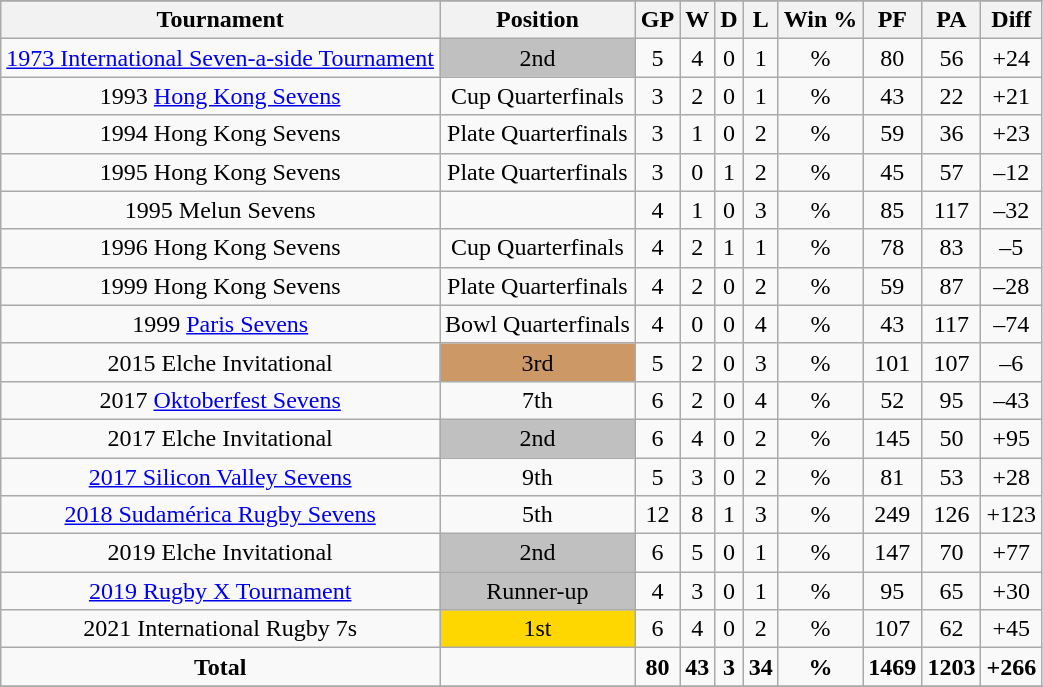<table class="wikitable" style="text-align: center;">
<tr>
</tr>
<tr>
<th>Tournament</th>
<th>Position</th>
<th>GP</th>
<th>W</th>
<th>D</th>
<th>L</th>
<th>Win %</th>
<th>PF</th>
<th>PA</th>
<th>Diff</th>
</tr>
<tr>
<td> <a href='#'>1973 International Seven-a-side Tournament</a></td>
<td style="background:Silver;">2nd</td>
<td>5</td>
<td>4</td>
<td>0</td>
<td>1</td>
<td>%</td>
<td>80</td>
<td>56</td>
<td>+24</td>
</tr>
<tr>
<td> 1993 <a href='#'>Hong Kong Sevens</a></td>
<td>Cup Quarterfinals</td>
<td>3</td>
<td>2</td>
<td>0</td>
<td>1</td>
<td>%</td>
<td>43</td>
<td>22</td>
<td>+21</td>
</tr>
<tr>
<td> 1994 Hong Kong Sevens</td>
<td>Plate Quarterfinals</td>
<td>3</td>
<td>1</td>
<td>0</td>
<td>2</td>
<td>%</td>
<td>59</td>
<td>36</td>
<td>+23</td>
</tr>
<tr>
<td> 1995 Hong Kong Sevens</td>
<td>Plate Quarterfinals</td>
<td>3</td>
<td>0</td>
<td>1</td>
<td>2</td>
<td>%</td>
<td>45</td>
<td>57</td>
<td>–12</td>
</tr>
<tr>
<td>1995 Melun Sevens</td>
<td></td>
<td>4</td>
<td>1</td>
<td>0</td>
<td>3</td>
<td>%</td>
<td>85</td>
<td>117</td>
<td>–32</td>
</tr>
<tr>
<td> 1996 Hong Kong Sevens</td>
<td>Cup Quarterfinals</td>
<td>4</td>
<td>2</td>
<td>1</td>
<td>1</td>
<td>%</td>
<td>78</td>
<td>83</td>
<td>–5</td>
</tr>
<tr>
<td> 1999 Hong Kong Sevens</td>
<td>Plate Quarterfinals</td>
<td>4</td>
<td>2</td>
<td>0</td>
<td>2</td>
<td>%</td>
<td>59</td>
<td>87</td>
<td>–28</td>
</tr>
<tr>
<td> 1999 <a href='#'>Paris Sevens</a></td>
<td>Bowl Quarterfinals</td>
<td>4</td>
<td>0</td>
<td>0</td>
<td>4</td>
<td>%</td>
<td>43</td>
<td>117</td>
<td>–74</td>
</tr>
<tr>
<td> 2015 Elche Invitational</td>
<td style="background:#c96;">3rd</td>
<td>5</td>
<td>2</td>
<td>0</td>
<td>3</td>
<td>%</td>
<td>101</td>
<td>107</td>
<td>–6</td>
</tr>
<tr>
<td> 2017 <a href='#'>Oktoberfest Sevens</a></td>
<td>7th</td>
<td>6</td>
<td>2</td>
<td>0</td>
<td>4</td>
<td>%</td>
<td>52</td>
<td>95</td>
<td>–43</td>
</tr>
<tr>
<td> 2017 Elche Invitational</td>
<td style="background:Silver;">2nd</td>
<td>6</td>
<td>4</td>
<td>0</td>
<td>2</td>
<td>%</td>
<td>145</td>
<td>50</td>
<td>+95</td>
</tr>
<tr>
<td> <a href='#'>2017 Silicon Valley Sevens</a></td>
<td>9th</td>
<td>5</td>
<td>3</td>
<td>0</td>
<td>2</td>
<td>%</td>
<td>81</td>
<td>53</td>
<td>+28</td>
</tr>
<tr>
<td>  <a href='#'>2018 Sudamérica Rugby Sevens</a></td>
<td>5th</td>
<td>12</td>
<td>8</td>
<td>1</td>
<td>3</td>
<td>%</td>
<td>249</td>
<td>126</td>
<td>+123</td>
</tr>
<tr>
<td> 2019 Elche Invitational</td>
<td style="background:Silver;">2nd</td>
<td>6</td>
<td>5</td>
<td>0</td>
<td>1</td>
<td>%</td>
<td>147</td>
<td>70</td>
<td>+77</td>
</tr>
<tr>
<td> <a href='#'>2019 Rugby X Tournament</a></td>
<td style="background:Silver;">Runner-up</td>
<td>4</td>
<td>3</td>
<td>0</td>
<td>1</td>
<td>%</td>
<td>95</td>
<td>65</td>
<td>+30</td>
</tr>
<tr>
<td> 2021 International Rugby 7s</td>
<td style="background:Gold;">1st</td>
<td>6</td>
<td>4</td>
<td>0</td>
<td>2</td>
<td>%</td>
<td>107</td>
<td>62</td>
<td>+45</td>
</tr>
<tr>
<td><strong>Total</strong></td>
<td></td>
<td><strong>80</strong></td>
<td><strong>43</strong></td>
<td><strong>3</strong></td>
<td><strong>34</strong></td>
<td><strong>%</strong></td>
<td><strong>1469</strong></td>
<td><strong>1203</strong></td>
<td><strong>+266</strong></td>
</tr>
<tr>
</tr>
</table>
